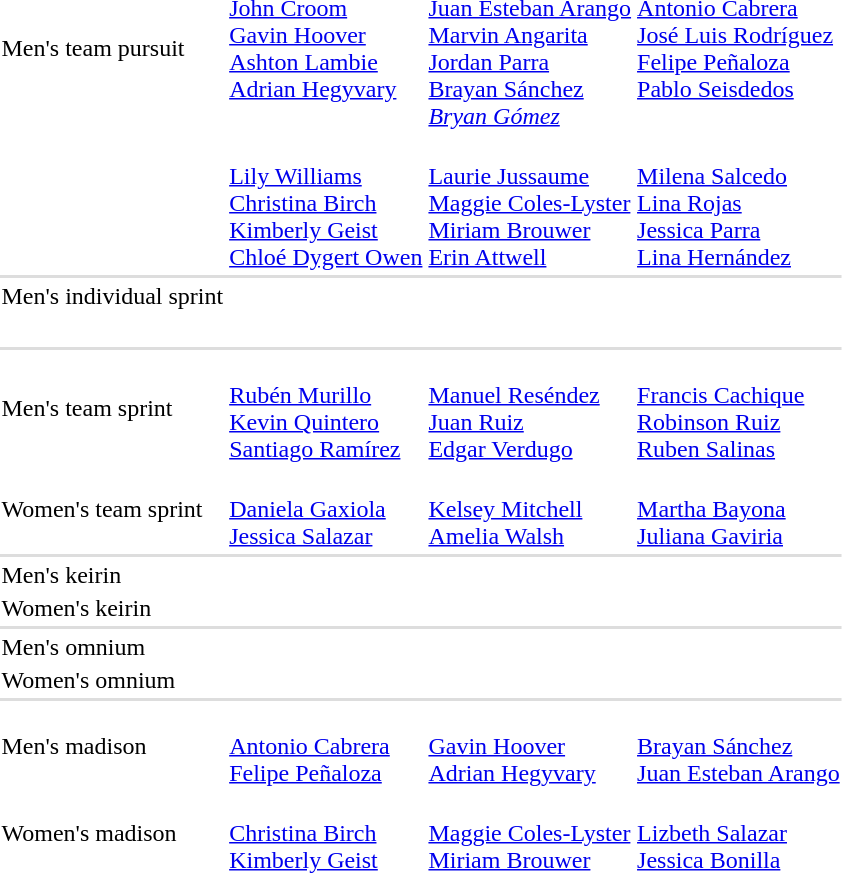<table>
<tr>
<td>Men's team pursuit<br></td>
<td valign=top><br><a href='#'>John Croom</a><br><a href='#'>Gavin Hoover</a><br><a href='#'>Ashton Lambie</a><br><a href='#'>Adrian Hegyvary</a></td>
<td><br><a href='#'>Juan Esteban Arango</a><br><a href='#'>Marvin Angarita</a><br><a href='#'>Jordan Parra</a><br><a href='#'>Brayan Sánchez</a><br><em><a href='#'>Bryan Gómez</a></em></td>
<td valign=top><br><a href='#'>Antonio Cabrera</a><br><a href='#'>José Luis Rodríguez</a><br><a href='#'>Felipe Peñaloza</a><br><a href='#'>Pablo Seisdedos</a></td>
</tr>
<tr>
<td><br></td>
<td><br><a href='#'>Lily Williams</a><br><a href='#'>Christina Birch</a><br><a href='#'>Kimberly Geist</a><br><a href='#'>Chloé Dygert Owen</a></td>
<td><br><a href='#'>Laurie Jussaume</a><br><a href='#'>Maggie Coles-Lyster</a><br><a href='#'>Miriam Brouwer</a><br><a href='#'>Erin Attwell</a></td>
<td><br><a href='#'>Milena Salcedo</a><br><a href='#'>Lina Rojas</a><br><a href='#'>Jessica Parra</a><br><a href='#'>Lina Hernández</a></td>
</tr>
<tr bgcolor=#DDDDDD>
<td colspan=7></td>
</tr>
<tr>
<td>Men's individual sprint<br></td>
<td></td>
<td></td>
<td></td>
</tr>
<tr>
<td><br></td>
<td></td>
<td></td>
<td></td>
</tr>
<tr bgcolor=#DDDDDD>
<td colspan=7></td>
</tr>
<tr>
<td>Men's team sprint<br></td>
<td><br><a href='#'>Rubén Murillo</a><br><a href='#'>Kevin Quintero</a><br><a href='#'>Santiago Ramírez</a></td>
<td><br><a href='#'>Manuel Reséndez</a><br><a href='#'>Juan Ruiz</a><br><a href='#'>Edgar Verdugo</a></td>
<td><br><a href='#'>Francis Cachique</a><br><a href='#'>Robinson Ruiz</a><br><a href='#'>Ruben Salinas</a></td>
</tr>
<tr>
<td>Women's team sprint<br></td>
<td><br><a href='#'>Daniela Gaxiola</a><br><a href='#'>Jessica Salazar</a></td>
<td><br><a href='#'>Kelsey Mitchell</a><br><a href='#'>Amelia Walsh</a></td>
<td><br><a href='#'>Martha Bayona</a><br><a href='#'>Juliana Gaviria</a></td>
</tr>
<tr bgcolor=#DDDDDD>
<td colspan=7></td>
</tr>
<tr>
<td>Men's keirin<br></td>
<td></td>
<td></td>
<td></td>
</tr>
<tr>
<td>Women's keirin<br></td>
<td></td>
<td></td>
<td></td>
</tr>
<tr bgcolor=#DDDDDD>
<td colspan=7></td>
</tr>
<tr>
<td>Men's omnium<br></td>
<td></td>
<td></td>
<td></td>
</tr>
<tr>
<td>Women's omnium<br></td>
<td></td>
<td></td>
<td></td>
</tr>
<tr bgcolor=#DDDDDD>
<td colspan=7></td>
</tr>
<tr>
<td>Men's madison<br></td>
<td><br><a href='#'>Antonio Cabrera</a><br><a href='#'>Felipe Peñaloza</a></td>
<td><br><a href='#'>Gavin Hoover</a><br><a href='#'>Adrian Hegyvary</a></td>
<td><br><a href='#'>Brayan Sánchez</a><br><a href='#'>Juan Esteban Arango</a></td>
</tr>
<tr>
<td>Women's madison<br></td>
<td><br><a href='#'>Christina Birch</a><br><a href='#'>Kimberly Geist</a></td>
<td><br><a href='#'>Maggie Coles-Lyster</a><br><a href='#'>Miriam Brouwer</a></td>
<td><br><a href='#'>Lizbeth Salazar</a><br><a href='#'>Jessica Bonilla</a></td>
</tr>
</table>
